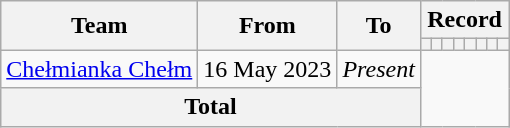<table class="wikitable" style="text-align: center;">
<tr>
<th rowspan="2">Team</th>
<th rowspan="2">From</th>
<th rowspan="2">To</th>
<th colspan="8">Record</th>
</tr>
<tr>
<th></th>
<th></th>
<th></th>
<th></th>
<th></th>
<th></th>
<th></th>
<th></th>
</tr>
<tr>
<td align=left><a href='#'>Chełmianka Chełm</a></td>
<td align=left>16 May 2023</td>
<td align=left><em>Present</em><br></td>
</tr>
<tr>
<th colspan="3">Total<br></th>
</tr>
</table>
